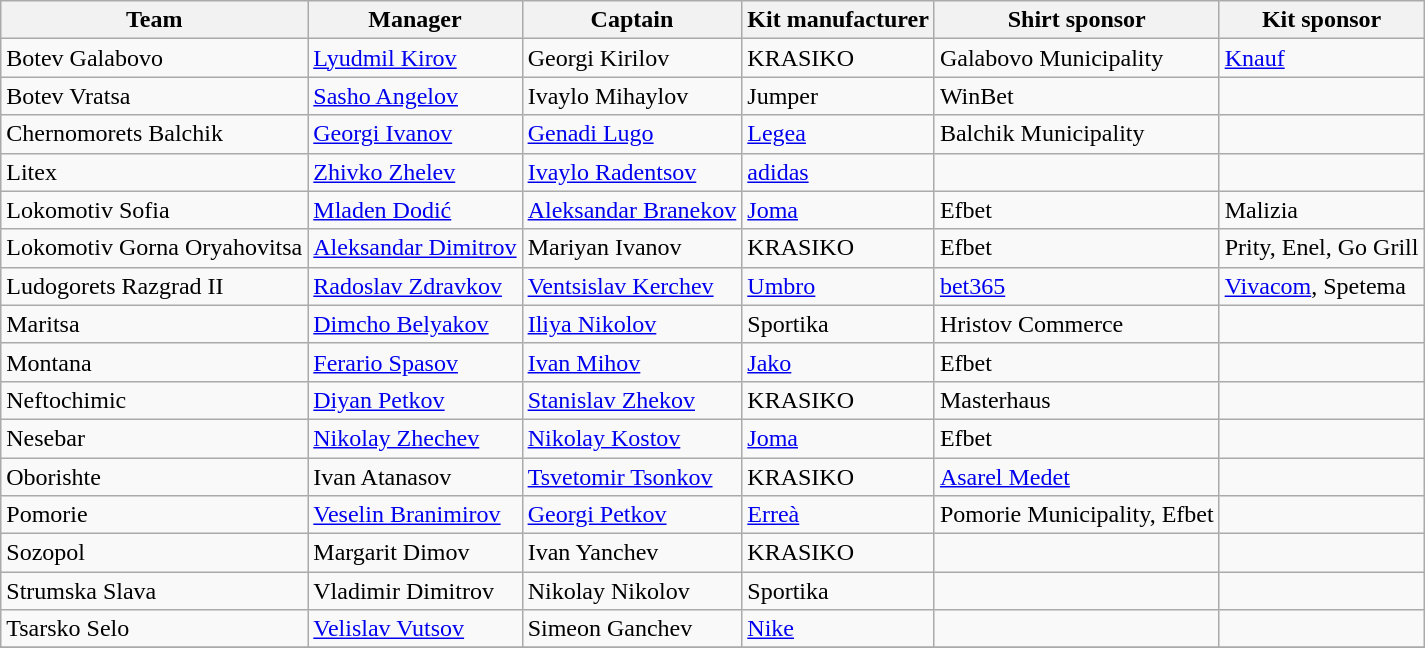<table class="wikitable sortable" style="text-align: left;">
<tr>
<th>Team</th>
<th>Manager</th>
<th>Captain</th>
<th>Kit manufacturer</th>
<th>Shirt sponsor</th>
<th>Kit sponsor</th>
</tr>
<tr>
<td>Botev Galabovo</td>
<td> <a href='#'>Lyudmil Kirov</a></td>
<td> Georgi Kirilov</td>
<td>KRASIKO</td>
<td>Galabovo Municipality</td>
<td><a href='#'>Knauf</a></td>
</tr>
<tr>
<td>Botev Vratsa</td>
<td> <a href='#'>Sasho Angelov</a></td>
<td> Ivaylo Mihaylov</td>
<td>Jumper</td>
<td>WinBet</td>
<td></td>
</tr>
<tr>
<td>Chernomorets Balchik</td>
<td> <a href='#'>Georgi Ivanov</a></td>
<td> <a href='#'>Genadi Lugo</a></td>
<td><a href='#'>Legea</a></td>
<td>Balchik Municipality</td>
<td></td>
</tr>
<tr>
<td>Litex</td>
<td> <a href='#'>Zhivko Zhelev</a></td>
<td> <a href='#'>Ivaylo Radentsov</a></td>
<td><a href='#'>adidas</a></td>
<td></td>
<td></td>
</tr>
<tr>
<td>Lokomotiv Sofia</td>
<td> <a href='#'>Mladen Dodić</a></td>
<td> <a href='#'>Aleksandar Branekov</a></td>
<td><a href='#'>Joma</a></td>
<td>Efbet</td>
<td>Malizia</td>
</tr>
<tr>
<td>Lokomotiv Gorna Oryahovitsa</td>
<td> <a href='#'>Aleksandar Dimitrov</a></td>
<td> Mariyan Ivanov</td>
<td>KRASIKO</td>
<td>Efbet</td>
<td>Prity, Enel, Go Grill</td>
</tr>
<tr>
<td>Ludogorets Razgrad II</td>
<td> <a href='#'>Radoslav Zdravkov</a></td>
<td> <a href='#'>Ventsislav Kerchev</a></td>
<td><a href='#'>Umbro</a></td>
<td><a href='#'>bet365</a></td>
<td><a href='#'>Vivacom</a>, Spetema</td>
</tr>
<tr>
<td>Maritsa</td>
<td> <a href='#'>Dimcho Belyakov</a></td>
<td> <a href='#'>Iliya Nikolov</a></td>
<td>Sportika</td>
<td>Hristov Commerce</td>
<td></td>
</tr>
<tr>
<td>Montana</td>
<td> <a href='#'>Ferario Spasov</a></td>
<td> <a href='#'>Ivan Mihov</a></td>
<td><a href='#'>Jako</a></td>
<td>Efbet</td>
<td></td>
</tr>
<tr>
<td>Neftochimic</td>
<td> <a href='#'>Diyan Petkov</a></td>
<td> <a href='#'>Stanislav Zhekov</a></td>
<td>KRASIKO</td>
<td>Masterhaus</td>
<td></td>
</tr>
<tr>
<td>Nesebar</td>
<td> <a href='#'>Nikolay Zhechev</a></td>
<td> <a href='#'>Nikolay Kostov</a></td>
<td><a href='#'>Joma</a></td>
<td>Efbet</td>
<td></td>
</tr>
<tr>
<td>Oborishte</td>
<td> Ivan Atanasov</td>
<td> <a href='#'>Tsvetomir Tsonkov</a></td>
<td>KRASIKO</td>
<td><a href='#'>Asarel Medet</a></td>
<td></td>
</tr>
<tr>
<td>Pomorie</td>
<td> <a href='#'>Veselin Branimirov</a></td>
<td> <a href='#'>Georgi Petkov</a></td>
<td><a href='#'>Erreà</a></td>
<td>Pomorie Municipality, Efbet</td>
<td></td>
</tr>
<tr>
<td>Sozopol</td>
<td> Margarit Dimov</td>
<td> Ivan Yanchev</td>
<td>KRASIKO</td>
<td></td>
<td></td>
</tr>
<tr>
<td>Strumska Slava</td>
<td> Vladimir Dimitrov</td>
<td> Nikolay Nikolov</td>
<td>Sportika</td>
<td></td>
<td></td>
</tr>
<tr>
<td>Tsarsko Selo</td>
<td> <a href='#'>Velislav Vutsov</a></td>
<td> Simeon Ganchev</td>
<td><a href='#'>Nike</a></td>
<td></td>
<td></td>
</tr>
<tr>
</tr>
</table>
